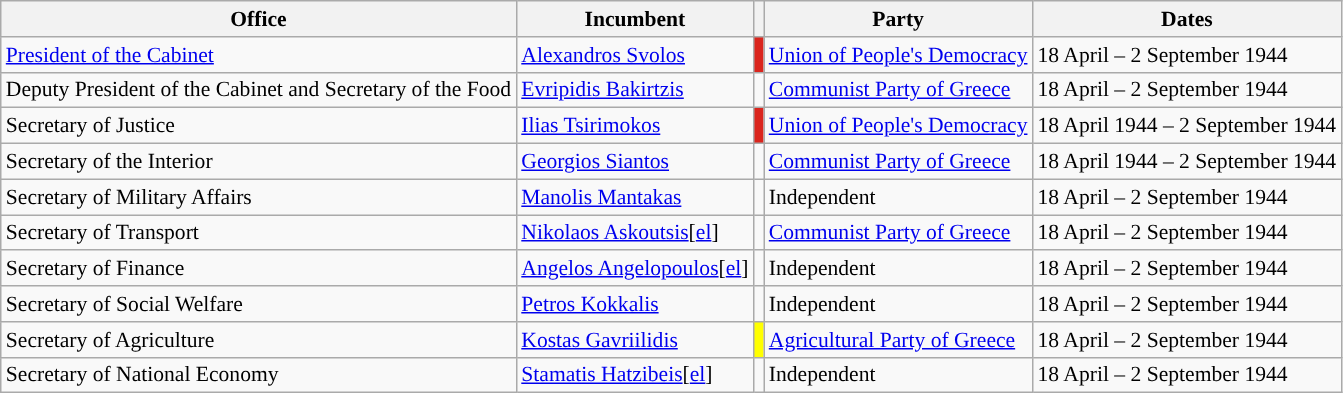<table class="wikitable" style="font-size: 90%;">
<tr>
<th>Office</th>
<th>Incumbent</th>
<th></th>
<th>Party</th>
<th>Dates</th>
</tr>
<tr>
<td><a href='#'>President of the Cabinet</a></td>
<td><a href='#'>Alexandros Svolos</a></td>
<td style="background-color: #DA251D"></td>
<td><a href='#'>Union of People's Democracy</a></td>
<td>18 April – 2 September 1944</td>
</tr>
<tr>
<td>Deputy President of the Cabinet and Secretary of the Food</td>
<td><a href='#'>Evripidis Bakirtzis</a></td>
<td style="background-color: "></td>
<td><a href='#'>Communist Party of Greece</a></td>
<td>18 April – 2 September 1944</td>
</tr>
<tr>
<td>Secretary of Justice</td>
<td><a href='#'>Ilias Tsirimokos</a></td>
<td style="background-color: #DA251D"></td>
<td><a href='#'>Union of People's Democracy</a></td>
<td>18 April 1944 – 2 September 1944</td>
</tr>
<tr>
<td>Secretary of the Interior</td>
<td><a href='#'>Georgios Siantos</a></td>
<td style="background-color: "></td>
<td><a href='#'>Communist Party of Greece</a></td>
<td>18 April 1944 – 2 September 1944</td>
</tr>
<tr>
<td>Secretary of Military Affairs</td>
<td><a href='#'>Manolis Mantakas</a></td>
<td style="background-color: "></td>
<td>Independent</td>
<td>18 April – 2 September 1944</td>
</tr>
<tr>
<td>Secretary of Transport</td>
<td><a href='#'>Nikolaos Askoutsis</a>[<a href='#'>el</a>]</td>
<td style="background-color: "></td>
<td><a href='#'>Communist Party of Greece</a></td>
<td>18 April – 2 September 1944</td>
</tr>
<tr>
<td>Secretary of Finance</td>
<td><a href='#'>Angelos Angelopoulos</a>[<a href='#'>el</a>]</td>
<td style="background-color: "></td>
<td>Independent</td>
<td>18 April – 2 September 1944</td>
</tr>
<tr>
<td>Secretary of Social Welfare</td>
<td><a href='#'>Petros Kokkalis</a></td>
<td style="background-color: "></td>
<td>Independent</td>
<td>18 April – 2 September 1944</td>
</tr>
<tr>
<td>Secretary of Agriculture</td>
<td><a href='#'>Kostas Gavriilidis</a></td>
<td style="background-color: yellow"></td>
<td><a href='#'>Agricultural Party of Greece</a></td>
<td>18 April – 2 September 1944</td>
</tr>
<tr>
<td>Secretary of National Economy</td>
<td><a href='#'>Stamatis Hatzibeis</a>[<a href='#'>el</a>]</td>
<td style="background-color: "></td>
<td>Independent</td>
<td>18 April – 2 September 1944</td>
</tr>
</table>
